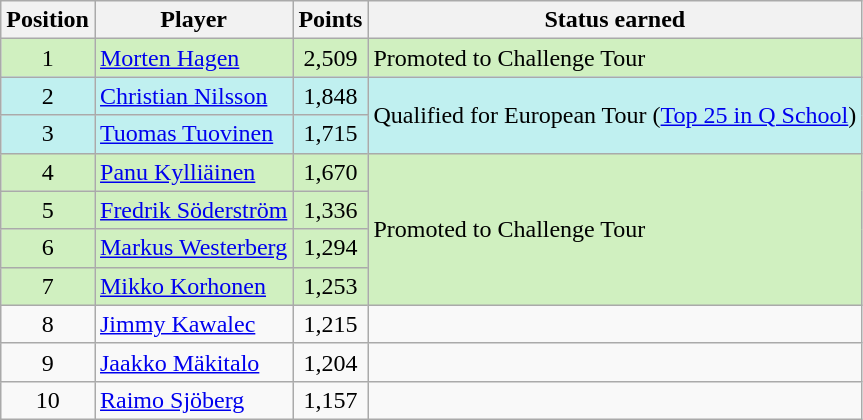<table class=wikitable>
<tr>
<th>Position</th>
<th>Player</th>
<th>Points</th>
<th>Status earned</th>
</tr>
<tr style="background:#D0F0C0;">
<td align=center>1</td>
<td> <a href='#'>Morten Hagen</a></td>
<td align=center>2,509</td>
<td>Promoted to Challenge Tour</td>
</tr>
<tr style="background:#C0F0F0;">
<td align=center>2</td>
<td> <a href='#'>Christian Nilsson</a></td>
<td align=center>1,848</td>
<td rowspan=2>Qualified for European Tour (<a href='#'>Top 25 in Q School</a>)</td>
</tr>
<tr style="background:#C0F0F0;">
<td align=center>3</td>
<td> <a href='#'>Tuomas Tuovinen</a></td>
<td align=center>1,715</td>
</tr>
<tr style="background:#D0F0C0;">
<td align=center>4</td>
<td> <a href='#'>Panu Kylliäinen</a></td>
<td align=center>1,670</td>
<td rowspan=4>Promoted to Challenge Tour</td>
</tr>
<tr style="background:#D0F0C0;">
<td align=center>5</td>
<td> <a href='#'>Fredrik Söderström</a></td>
<td align=center>1,336</td>
</tr>
<tr style="background:#D0F0C0;">
<td align=center>6</td>
<td> <a href='#'>Markus Westerberg</a></td>
<td align=center>1,294</td>
</tr>
<tr style="background:#D0F0C0;">
<td align=center>7</td>
<td> <a href='#'>Mikko Korhonen</a></td>
<td align=center>1,253</td>
</tr>
<tr>
<td align=center>8</td>
<td> <a href='#'>Jimmy Kawalec</a></td>
<td align=center>1,215</td>
<td></td>
</tr>
<tr>
<td align=center>9</td>
<td> <a href='#'>Jaakko Mäkitalo</a></td>
<td align=center>1,204</td>
<td></td>
</tr>
<tr>
<td align=center>10</td>
<td> <a href='#'>Raimo Sjöberg</a></td>
<td align=center>1,157</td>
<td></td>
</tr>
</table>
